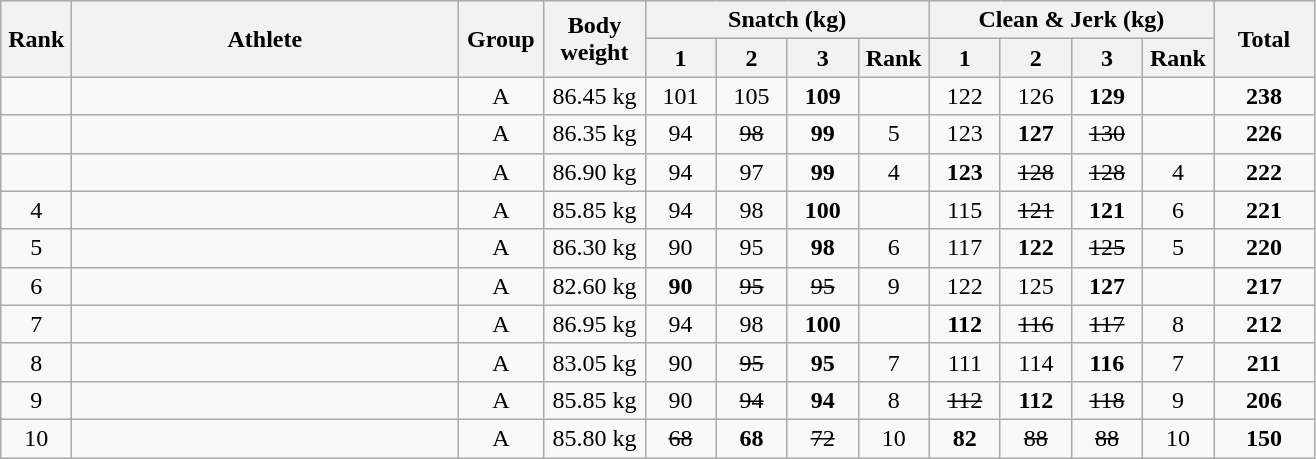<table class = "wikitable" style="text-align:center;">
<tr>
<th rowspan=2 width=40>Rank</th>
<th rowspan=2 width=250>Athlete</th>
<th rowspan=2 width=50>Group</th>
<th rowspan=2 width=60>Body weight</th>
<th colspan=4>Snatch (kg)</th>
<th colspan=4>Clean & Jerk (kg)</th>
<th rowspan=2 width=60>Total</th>
</tr>
<tr>
<th width=40>1</th>
<th width=40>2</th>
<th width=40>3</th>
<th width=40>Rank</th>
<th width=40>1</th>
<th width=40>2</th>
<th width=40>3</th>
<th width=40>Rank</th>
</tr>
<tr>
<td></td>
<td align=left></td>
<td>A</td>
<td>86.45 kg</td>
<td>101</td>
<td>105</td>
<td><strong>109</strong></td>
<td></td>
<td>122</td>
<td>126</td>
<td><strong>129</strong></td>
<td></td>
<td><strong>238</strong></td>
</tr>
<tr>
<td></td>
<td align=left></td>
<td>A</td>
<td>86.35 kg</td>
<td>94</td>
<td><s>98</s></td>
<td><strong>99</strong></td>
<td>5</td>
<td>123</td>
<td><strong>127</strong></td>
<td><s>130</s></td>
<td></td>
<td><strong>226</strong></td>
</tr>
<tr>
<td></td>
<td align=left></td>
<td>A</td>
<td>86.90 kg</td>
<td>94</td>
<td>97</td>
<td><strong>99</strong></td>
<td>4</td>
<td><strong>123</strong></td>
<td><s>128</s></td>
<td><s>128</s></td>
<td>4</td>
<td><strong>222</strong></td>
</tr>
<tr>
<td>4</td>
<td align=left></td>
<td>A</td>
<td>85.85 kg</td>
<td>94</td>
<td>98</td>
<td><strong>100</strong></td>
<td></td>
<td>115</td>
<td><s>121</s></td>
<td><strong>121</strong></td>
<td>6</td>
<td><strong>221</strong></td>
</tr>
<tr>
<td>5</td>
<td align=left></td>
<td>A</td>
<td>86.30 kg</td>
<td>90</td>
<td>95</td>
<td><strong>98</strong></td>
<td>6</td>
<td>117</td>
<td><strong>122</strong></td>
<td><s>125</s></td>
<td>5</td>
<td><strong>220</strong></td>
</tr>
<tr>
<td>6</td>
<td align=left></td>
<td>A</td>
<td>82.60 kg</td>
<td><strong>90</strong></td>
<td><s>95</s></td>
<td><s>95</s></td>
<td>9</td>
<td>122</td>
<td>125</td>
<td><strong>127</strong></td>
<td></td>
<td><strong>217</strong></td>
</tr>
<tr>
<td>7</td>
<td align=left></td>
<td>A</td>
<td>86.95 kg</td>
<td>94</td>
<td>98</td>
<td><strong>100</strong></td>
<td></td>
<td><strong>112</strong></td>
<td><s>116</s></td>
<td><s>117</s></td>
<td>8</td>
<td><strong>212</strong></td>
</tr>
<tr>
<td>8</td>
<td align=left></td>
<td>A</td>
<td>83.05 kg</td>
<td>90</td>
<td><s>95</s></td>
<td><strong>95</strong></td>
<td>7</td>
<td>111</td>
<td>114</td>
<td><strong>116</strong></td>
<td>7</td>
<td><strong>211</strong></td>
</tr>
<tr>
<td>9</td>
<td align=left></td>
<td>A</td>
<td>85.85 kg</td>
<td>90</td>
<td><s>94</s></td>
<td><strong>94</strong></td>
<td>8</td>
<td><s>112</s></td>
<td><strong>112</strong></td>
<td><s>118</s></td>
<td>9</td>
<td><strong>206</strong></td>
</tr>
<tr>
<td>10</td>
<td align=left></td>
<td>A</td>
<td>85.80 kg</td>
<td><s>68</s></td>
<td><strong>68</strong></td>
<td><s>72</s></td>
<td>10</td>
<td><strong>82</strong></td>
<td><s>88</s></td>
<td><s>88</s></td>
<td>10</td>
<td><strong>150</strong></td>
</tr>
</table>
